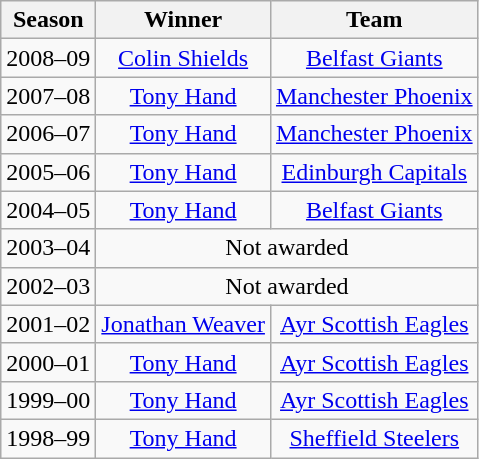<table class="wikitable" style="text-align: center">
<tr>
<th>Season</th>
<th>Winner</th>
<th>Team</th>
</tr>
<tr>
<td>2008–09</td>
<td><a href='#'>Colin Shields</a></td>
<td><a href='#'>Belfast Giants</a></td>
</tr>
<tr>
<td>2007–08</td>
<td><a href='#'>Tony Hand</a></td>
<td><a href='#'>Manchester Phoenix</a></td>
</tr>
<tr>
<td>2006–07</td>
<td><a href='#'>Tony Hand</a></td>
<td><a href='#'>Manchester Phoenix</a></td>
</tr>
<tr>
<td>2005–06</td>
<td><a href='#'>Tony Hand</a></td>
<td><a href='#'>Edinburgh Capitals</a></td>
</tr>
<tr>
<td>2004–05</td>
<td><a href='#'>Tony Hand</a></td>
<td><a href='#'>Belfast Giants</a></td>
</tr>
<tr>
<td>2003–04</td>
<td colspan="2">Not awarded</td>
</tr>
<tr>
<td>2002–03</td>
<td colspan="2">Not awarded</td>
</tr>
<tr>
<td>2001–02</td>
<td><a href='#'>Jonathan Weaver</a></td>
<td><a href='#'>Ayr Scottish Eagles</a></td>
</tr>
<tr>
<td>2000–01</td>
<td><a href='#'>Tony Hand</a></td>
<td><a href='#'>Ayr Scottish Eagles</a></td>
</tr>
<tr>
<td>1999–00</td>
<td><a href='#'>Tony Hand</a></td>
<td><a href='#'>Ayr Scottish Eagles</a></td>
</tr>
<tr>
<td>1998–99</td>
<td><a href='#'>Tony Hand</a></td>
<td><a href='#'>Sheffield Steelers</a></td>
</tr>
</table>
